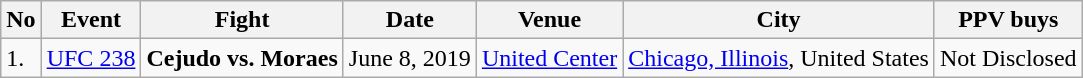<table class="wikitable">
<tr>
<th>No</th>
<th>Event</th>
<th>Fight</th>
<th>Date</th>
<th>Venue</th>
<th>City</th>
<th>PPV buys</th>
</tr>
<tr>
<td>1.</td>
<td><a href='#'>UFC 238</a></td>
<td><strong>Cejudo vs. Moraes</strong></td>
<td>June 8, 2019</td>
<td><a href='#'>United Center</a></td>
<td><a href='#'>Chicago, Illinois</a>, United States</td>
<td>Not Disclosed</td>
</tr>
</table>
